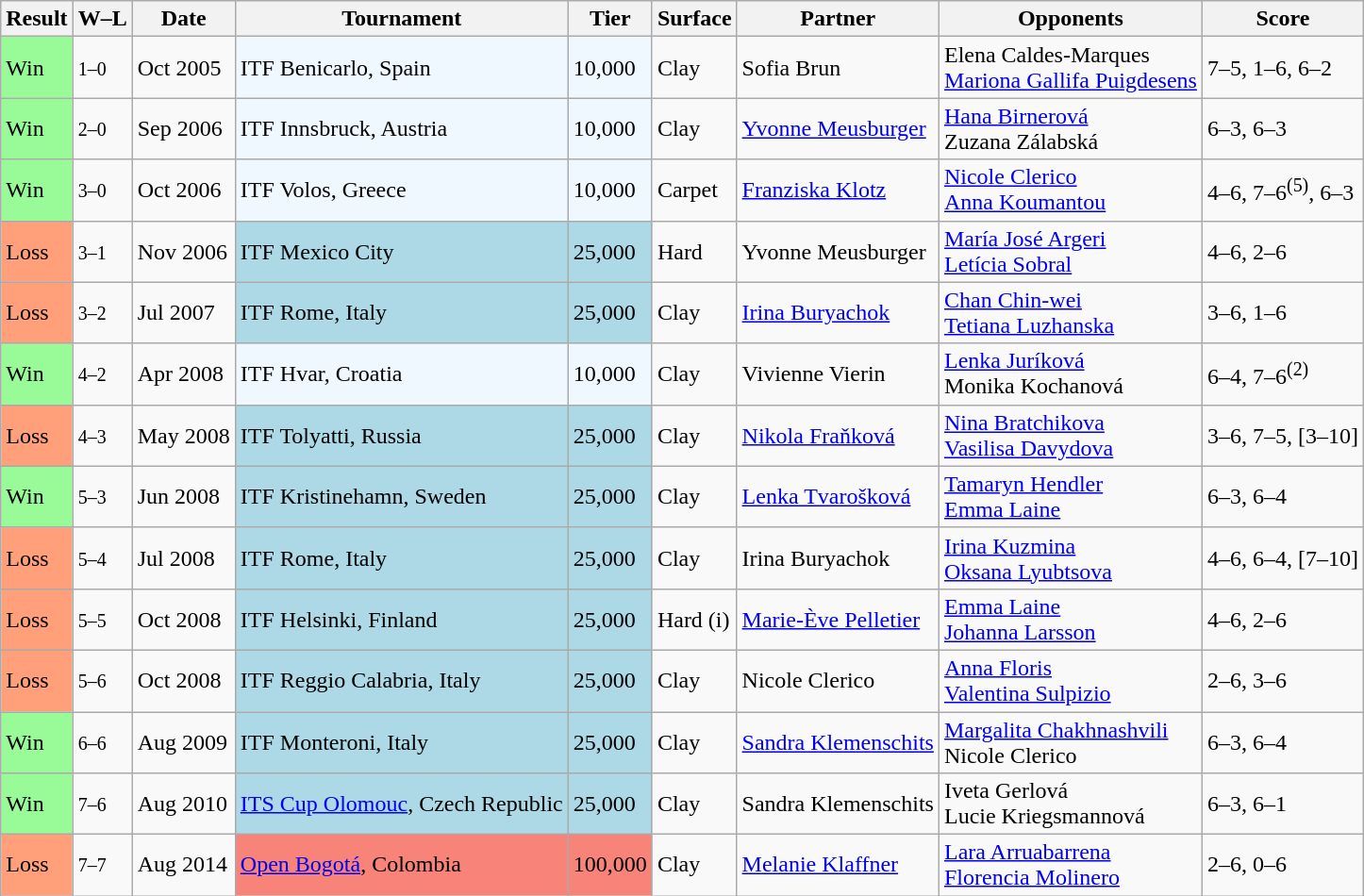<table class="wikitable sortable">
<tr>
<th>Result</th>
<th class=unsortable>W–L</th>
<th>Date</th>
<th>Tournament</th>
<th>Tier</th>
<th>Surface</th>
<th>Partner</th>
<th>Opponents</th>
<th class=unsortable>Score</th>
</tr>
<tr>
<td bgcolor="98FB98">Win</td>
<td><small>1–0</small></td>
<td>Oct 2005</td>
<td bgcolor="#f0f8ff">ITF Benicarlo, Spain</td>
<td bgcolor="#f0f8ff">10,000</td>
<td>Clay</td>
<td> Sofia Brun</td>
<td> Elena Caldes-Marques<br> <a href='#'>Mariona Gallifa Puigdesens</a></td>
<td>7–5, 1–6, 6–2</td>
</tr>
<tr>
<td bgcolor="98FB98">Win</td>
<td><small>2–0</small></td>
<td>Sep 2006</td>
<td bgcolor="#f0f8ff">ITF Innsbruck, Austria</td>
<td bgcolor="#f0f8ff">10,000</td>
<td>Clay</td>
<td> <a href='#'>Yvonne Meusburger</a></td>
<td> <a href='#'>Hana Birnerová</a><br> Zuzana Zálabská</td>
<td>6–3, 6–3</td>
</tr>
<tr>
<td bgcolor="98FB98">Win</td>
<td><small>3–0</small></td>
<td>Oct 2006</td>
<td bgcolor="#f0f8ff">ITF Volos, Greece</td>
<td bgcolor="#f0f8ff">10,000</td>
<td>Carpet</td>
<td> <a href='#'>Franziska Klotz</a></td>
<td> <a href='#'>Nicole Clerico</a><br> <a href='#'>Anna Koumantou</a></td>
<td>4–6, 7–6<sup>(5)</sup>, 6–3</td>
</tr>
<tr>
<td style="background:#ffa07a;">Loss</td>
<td><small>3–1</small></td>
<td>Nov 2006</td>
<td style="background:lightblue;">ITF Mexico City</td>
<td style="background:lightblue;">25,000</td>
<td>Hard</td>
<td> Yvonne Meusburger</td>
<td> <a href='#'>María José Argeri</a><br> <a href='#'>Letícia Sobral</a></td>
<td>4–6, 2–6</td>
</tr>
<tr>
<td style="background:#ffa07a;">Loss</td>
<td><small>3–2</small></td>
<td>Jul 2007</td>
<td style="background:lightblue;">ITF Rome, Italy</td>
<td style="background:lightblue;">25,000</td>
<td>Clay</td>
<td> <a href='#'>Irina Buryachok</a></td>
<td> <a href='#'>Chan Chin-wei</a><br> <a href='#'>Tetiana Luzhanska</a></td>
<td>3–6, 1–6</td>
</tr>
<tr>
<td style="background:#98fb98;">Win</td>
<td><small>4–2</small></td>
<td>Apr 2008</td>
<td bgcolor="#f0f8ff">ITF Hvar, Croatia</td>
<td bgcolor="#f0f8ff">10,000</td>
<td>Clay</td>
<td> Vivienne Vierin</td>
<td> <a href='#'>Lenka Juríková</a><br> Monika Kochanová</td>
<td>6–4, 7–6<sup>(2)</sup></td>
</tr>
<tr>
<td style="background:#ffa07a;">Loss</td>
<td><small>4–3</small></td>
<td>May 2008</td>
<td style="background:lightblue;">ITF Tolyatti, Russia</td>
<td style="background:lightblue;">25,000</td>
<td>Clay</td>
<td> <a href='#'>Nikola Fraňková</a></td>
<td> <a href='#'>Nina Bratchikova</a><br> <a href='#'>Vasilisa Davydova</a></td>
<td>3–6, 7–5, [3–10]</td>
</tr>
<tr>
<td bgcolor="98FB98">Win</td>
<td><small>5–3</small></td>
<td>Jun 2008</td>
<td style="background:lightblue;">ITF Kristinehamn, Sweden</td>
<td style="background:lightblue;">25,000</td>
<td>Clay</td>
<td> <a href='#'>Lenka Tvarošková</a></td>
<td> <a href='#'>Tamaryn Hendler</a><br> <a href='#'>Emma Laine</a></td>
<td>6–3, 6–4</td>
</tr>
<tr>
<td style="background:#ffa07a;">Loss</td>
<td><small>5–4</small></td>
<td>Jul 2008</td>
<td style="background:lightblue;">ITF Rome, Italy</td>
<td style="background:lightblue;">25,000</td>
<td>Clay</td>
<td> Irina Buryachok</td>
<td> <a href='#'>Irina Kuzmina</a><br> <a href='#'>Oksana Lyubtsova</a></td>
<td>4–6, 6–4, [7–10]</td>
</tr>
<tr>
<td style="background:#ffa07a;">Loss</td>
<td><small>5–5</small></td>
<td>Oct 2008</td>
<td style="background:lightblue;">ITF Helsinki, Finland</td>
<td style="background:lightblue;">25,000</td>
<td>Hard (i)</td>
<td> <a href='#'>Marie-Ève Pelletier</a></td>
<td> <a href='#'>Emma Laine</a><br> <a href='#'>Johanna Larsson</a></td>
<td>4–6, 2–6</td>
</tr>
<tr>
<td bgcolor="FFA07A">Loss</td>
<td><small>5–6</small></td>
<td>Oct 2008</td>
<td style="background:lightblue;">ITF Reggio Calabria, Italy</td>
<td style="background:lightblue;">25,000</td>
<td>Clay</td>
<td> Nicole Clerico</td>
<td> <a href='#'>Anna Floris</a><br> <a href='#'>Valentina Sulpizio</a></td>
<td>2–6, 3–6</td>
</tr>
<tr>
<td style="background:#98fb98;">Win</td>
<td><small>6–6</small></td>
<td>Aug 2009</td>
<td style="background:lightblue;">ITF Monteroni, Italy</td>
<td style="background:lightblue;">25,000</td>
<td>Clay</td>
<td> <a href='#'>Sandra Klemenschits</a></td>
<td> <a href='#'>Margalita Chakhnashvili</a><br> Nicole Clerico</td>
<td>6–3, 6–4</td>
</tr>
<tr>
<td style="background:#98fb98;">Win</td>
<td><small>7–6</small></td>
<td>Aug 2010</td>
<td style="background:lightblue;"><a href='#'>ITS Cup Olomouc</a>, Czech Republic</td>
<td style="background:lightblue;">25,000</td>
<td>Clay</td>
<td> Sandra Klemenschits</td>
<td> Iveta Gerlová<br> Lucie Kriegsmannová</td>
<td>6–3, 6–1</td>
</tr>
<tr>
<td bgcolor="FFA07A">Loss</td>
<td><small>7–7</small></td>
<td>Aug 2014</td>
<td style="background:#f88379;"><a href='#'>Open Bogotá</a>, Colombia</td>
<td style="background:#f88379;">100,000</td>
<td>Clay</td>
<td> <a href='#'>Melanie Klaffner</a></td>
<td> <a href='#'>Lara Arruabarrena</a><br> <a href='#'>Florencia Molinero</a></td>
<td>2–6, 0–6</td>
</tr>
</table>
